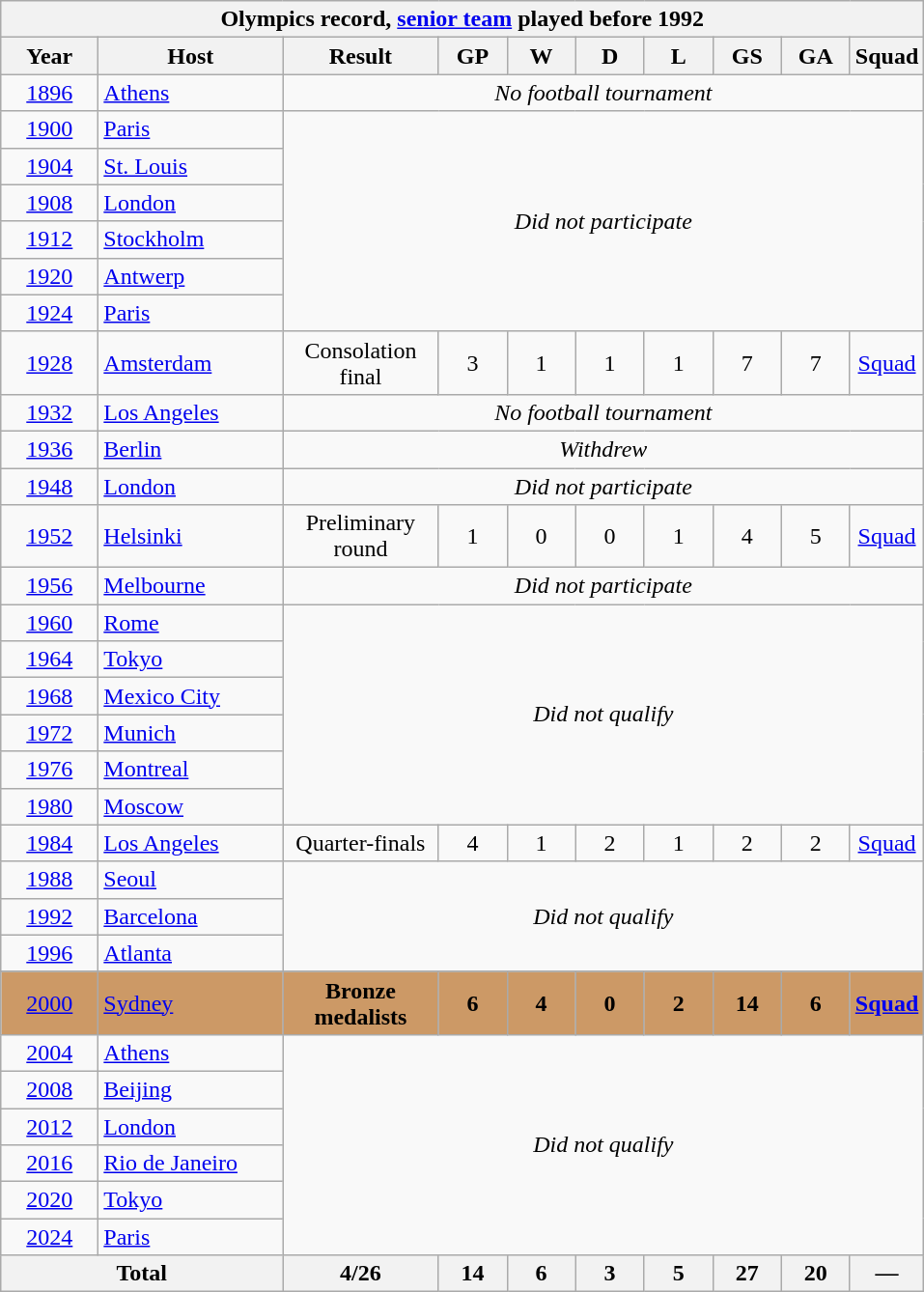<table class="wikitable" style="text-align: center">
<tr>
<th colspan=10>Olympics record, <a href='#'>senior team</a> played before 1992</th>
</tr>
<tr>
<th width=60px>Year</th>
<th width=120px>Host</th>
<th width=100px>Result</th>
<th width=40px>GP</th>
<th width=40px>W</th>
<th width=40px>D</th>
<th width=40px>L</th>
<th width=40px>GS</th>
<th width=40px>GA</th>
<th width=40px>Squad</th>
</tr>
<tr>
<td><a href='#'>1896</a></td>
<td align=left> <a href='#'>Athens</a></td>
<td colspan=8><em>No football tournament</em></td>
</tr>
<tr>
<td><a href='#'>1900</a></td>
<td align=left> <a href='#'>Paris</a></td>
<td colspan=8 rowspan=6><em>Did not participate</em></td>
</tr>
<tr>
<td><a href='#'>1904</a></td>
<td align=left> <a href='#'>St. Louis</a></td>
</tr>
<tr>
<td><a href='#'>1908</a></td>
<td align=left> <a href='#'>London</a></td>
</tr>
<tr>
<td><a href='#'>1912</a></td>
<td align=left> <a href='#'>Stockholm</a></td>
</tr>
<tr>
<td><a href='#'>1920</a></td>
<td align=left> <a href='#'>Antwerp</a></td>
</tr>
<tr>
<td><a href='#'>1924</a></td>
<td align=left> <a href='#'>Paris</a></td>
</tr>
<tr>
<td><a href='#'>1928</a></td>
<td align=left> <a href='#'>Amsterdam</a></td>
<td>Consolation final</td>
<td>3</td>
<td>1</td>
<td>1</td>
<td>1</td>
<td>7</td>
<td>7</td>
<td><a href='#'>Squad</a></td>
</tr>
<tr>
<td><a href='#'>1932</a></td>
<td align=left> <a href='#'>Los Angeles</a></td>
<td colspan=8><em>No football tournament</em></td>
</tr>
<tr>
<td><a href='#'>1936</a></td>
<td align=left> <a href='#'>Berlin</a></td>
<td colspan=8><em>Withdrew</em></td>
</tr>
<tr>
<td><a href='#'>1948</a></td>
<td align=left> <a href='#'>London</a></td>
<td colspan=8><em>Did not participate</em></td>
</tr>
<tr>
<td><a href='#'>1952</a></td>
<td align=left> <a href='#'>Helsinki</a></td>
<td>Preliminary round</td>
<td>1</td>
<td>0</td>
<td>0</td>
<td>1</td>
<td>4</td>
<td>5</td>
<td><a href='#'>Squad</a></td>
</tr>
<tr>
<td><a href='#'>1956</a></td>
<td align=left> <a href='#'>Melbourne</a></td>
<td colspan=8><em>Did not participate</em></td>
</tr>
<tr>
<td><a href='#'>1960</a></td>
<td align=left> <a href='#'>Rome</a></td>
<td colspan=8 rowspan=6><em>Did not qualify</em></td>
</tr>
<tr>
<td><a href='#'>1964</a></td>
<td align=left> <a href='#'>Tokyo</a></td>
</tr>
<tr>
<td><a href='#'>1968</a></td>
<td align=left> <a href='#'>Mexico City</a></td>
</tr>
<tr>
<td><a href='#'>1972</a></td>
<td align=left> <a href='#'>Munich</a></td>
</tr>
<tr>
<td><a href='#'>1976</a></td>
<td align=left> <a href='#'>Montreal</a></td>
</tr>
<tr>
<td><a href='#'>1980</a></td>
<td align=left> <a href='#'>Moscow</a></td>
</tr>
<tr>
<td><a href='#'>1984</a></td>
<td align=left> <a href='#'>Los Angeles</a></td>
<td>Quarter-finals</td>
<td>4</td>
<td>1</td>
<td>2</td>
<td>1</td>
<td>2</td>
<td>2</td>
<td><a href='#'>Squad</a></td>
</tr>
<tr>
<td><a href='#'>1988</a></td>
<td align=left> <a href='#'>Seoul</a></td>
<td colspan=8 rowspan=3><em>Did not qualify</em></td>
</tr>
<tr>
<td><a href='#'>1992</a></td>
<td align=left> <a href='#'>Barcelona</a></td>
</tr>
<tr>
<td><a href='#'>1996</a></td>
<td align=left> <a href='#'>Atlanta</a></td>
</tr>
<tr>
</tr>
<tr bgcolor="#cc9966">
<td><a href='#'>2000</a></td>
<td align=left> <a href='#'>Sydney</a></td>
<td><strong>Bronze medalists</strong></td>
<td><strong>6</strong></td>
<td><strong>4</strong></td>
<td><strong>0</strong></td>
<td><strong>2</strong></td>
<td><strong>14</strong></td>
<td><strong>6</strong></td>
<td><strong><a href='#'>Squad</a></strong></td>
</tr>
<tr>
<td><a href='#'>2004</a></td>
<td align=left> <a href='#'>Athens</a></td>
<td colspan=8 rowspan=6><em>Did not qualify</em></td>
</tr>
<tr>
<td><a href='#'>2008</a></td>
<td align=left> <a href='#'>Beijing</a></td>
</tr>
<tr>
<td><a href='#'>2012</a></td>
<td align=left> <a href='#'>London</a></td>
</tr>
<tr>
<td><a href='#'>2016</a></td>
<td align=left> <a href='#'>Rio de Janeiro</a></td>
</tr>
<tr>
<td><a href='#'>2020</a></td>
<td align=left> <a href='#'>Tokyo</a></td>
</tr>
<tr>
<td><a href='#'>2024</a></td>
<td align=left> <a href='#'>Paris</a></td>
</tr>
<tr>
<th colspan=2>Total</th>
<th>4/26</th>
<th>14</th>
<th>6</th>
<th>3</th>
<th>5</th>
<th>27</th>
<th>20</th>
<th>—</th>
</tr>
</table>
